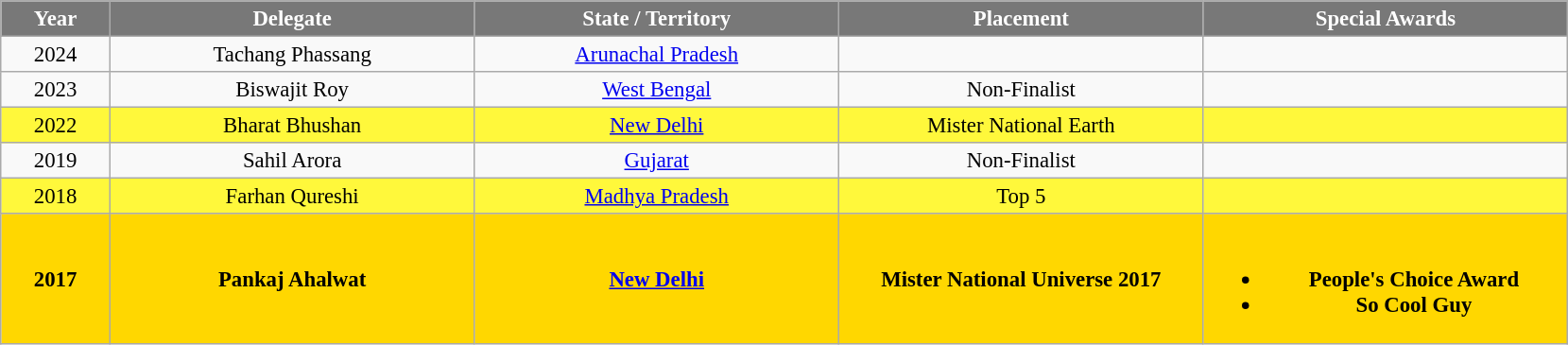<table class="wikitable sortable" style="font-size: 95%; text-align:center">
<tr>
<th width="70" style="background-color:#787878;color:#FFFFFF;">Year</th>
<th width="250" style="background-color:#787878;color:#FFFFFF;">Delegate</th>
<th width="250" style="background-color:#787878;color:#FFFFFF;">State / Territory</th>
<th width="250" style="background-color:#787878;color:#FFFFFF;">Placement</th>
<th width="250" style="background-color:#787878;color:#FFFFFF;">Special Awards</th>
</tr>
<tr>
<td> 2024</td>
<td>Tachang Phassang</td>
<td><a href='#'>Arunachal Pradesh</a></td>
<td></td>
<td></td>
</tr>
<tr>
<td> 2023</td>
<td>Biswajit Roy</td>
<td><a href='#'>West Bengal</a></td>
<td>Non-Finalist</td>
<td></td>
</tr>
<tr style="background:#FFF83B;">
<td> 2022</td>
<td>Bharat Bhushan</td>
<td><a href='#'>New Delhi</a></td>
<td>Mister National Earth</td>
<td></td>
</tr>
<tr>
<td> 2019</td>
<td>Sahil Arora</td>
<td><a href='#'>Gujarat</a></td>
<td>Non-Finalist</td>
<td></td>
</tr>
<tr style="background:#FFF83B;">
<td> 2018</td>
<td>Farhan Qureshi</td>
<td><a href='#'>Madhya Pradesh</a></td>
<td>Top 5</td>
<td></td>
</tr>
<tr style="background:gold; font-weight: bold">
<td> 2017</td>
<td>Pankaj Ahalwat</td>
<td><a href='#'>New Delhi</a></td>
<td>Mister National Universe 2017</td>
<td><br><ul><li>People's Choice Award</li><li>So Cool Guy</li></ul></td>
</tr>
</table>
